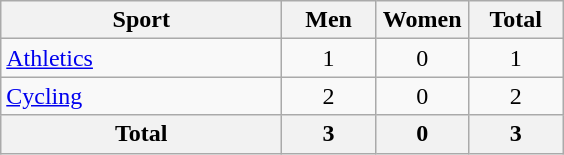<table class="wikitable sortable" style="text-align:center;">
<tr>
<th width=180>Sport</th>
<th width=55>Men</th>
<th width=55>Women</th>
<th width=55>Total</th>
</tr>
<tr>
<td align=left><a href='#'>Athletics</a></td>
<td>1</td>
<td>0</td>
<td>1</td>
</tr>
<tr>
<td align=left><a href='#'>Cycling</a></td>
<td>2</td>
<td>0</td>
<td>2</td>
</tr>
<tr>
<th>Total</th>
<th>3</th>
<th>0</th>
<th>3</th>
</tr>
</table>
